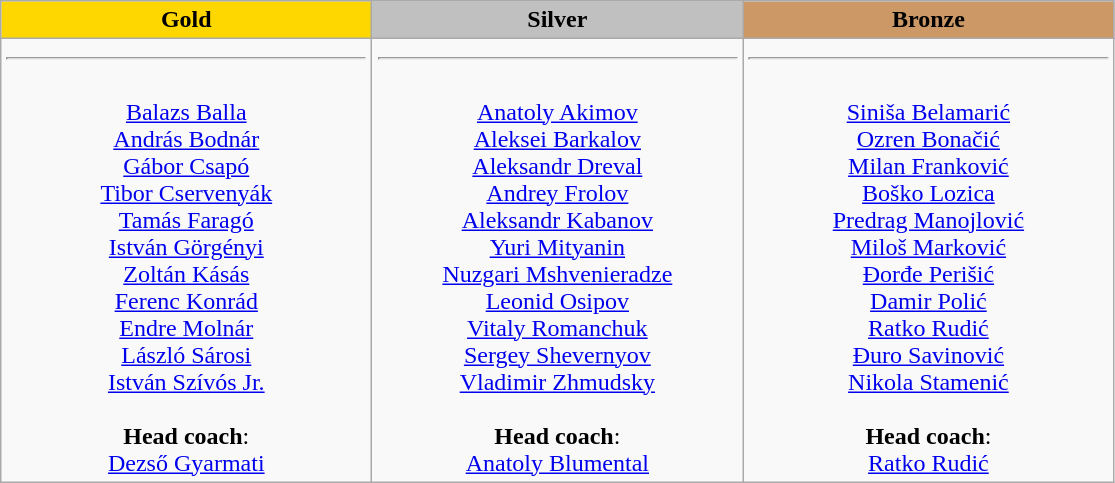<table class="wikitable">
<tr>
<th style="text-align:center; width:15em; background-color:gold;">Gold</th>
<th style="text-align:center; width:15em; background-color:silver;">Silver</th>
<th style="text-align:center; width:15em; background-color:#CC9966;">Bronze</th>
</tr>
<tr>
<td style="text-align:center; vertical-align:top;"><strong></strong><hr><br><a href='#'>Balazs Balla</a><br> <a href='#'>András Bodnár</a><br> <a href='#'>Gábor Csapó</a><br> <a href='#'>Tibor Cservenyák</a><br> <a href='#'>Tamás Faragó</a><br> <a href='#'>István Görgényi</a><br> <a href='#'>Zoltán Kásás</a><br> <a href='#'>Ferenc Konrád</a><br> <a href='#'>Endre Molnár</a><br> <a href='#'>László Sárosi</a><br> <a href='#'>István Szívós Jr.</a><br><br><strong>Head coach</strong>: <br><a href='#'>Dezső Gyarmati</a></td>
<td style="text-align:center; vertical-align:top;"><strong></strong><hr><br><a href='#'>Anatoly Akimov</a><br> <a href='#'>Aleksei Barkalov</a><br> <a href='#'>Aleksandr Dreval</a><br> <a href='#'>Andrey Frolov</a><br> <a href='#'>Aleksandr Kabanov</a><br> <a href='#'>Yuri Mityanin</a><br> <a href='#'>Nuzgari Mshvenieradze</a><br> <a href='#'>Leonid Osipov</a><br> <a href='#'>Vitaly Romanchuk</a><br> <a href='#'>Sergey Shevernyov</a><br> <a href='#'>Vladimir Zhmudsky</a><br><br><strong>Head coach</strong>: <br><a href='#'>Anatoly Blumental</a></td>
<td style="text-align:center; vertical-align:top;"><strong></strong><hr><br><a href='#'>Siniša Belamarić</a><br> <a href='#'>Ozren Bonačić</a><br> <a href='#'>Milan Franković</a><br> <a href='#'>Boško Lozica</a><br> <a href='#'>Predrag Manojlović</a><br> <a href='#'>Miloš Marković</a><br> <a href='#'>Đorđe Perišić</a><br> <a href='#'>Damir Polić</a><br> <a href='#'>Ratko Rudić</a><br> <a href='#'>Đuro Savinović</a><br> <a href='#'>Nikola Stamenić</a><br><br><strong>Head coach</strong>: <br><a href='#'>Ratko Rudić</a></td>
</tr>
</table>
